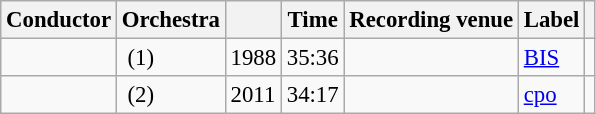<table class="wikitable sortable" style="margin-right:0; font-size:95%">
<tr>
<th scope="col">Conductor</th>
<th scope="col">Orchestra</th>
<th scope="col"></th>
<th scope="col">Time</th>
<th scope="col">Recording venue</th>
<th scope="col">Label</th>
<th scope="col"class="unsortable"></th>
</tr>
<tr>
<td></td>
<td> (1)</td>
<td>1988</td>
<td>35:36</td>
<td></td>
<td><a href='#'>BIS</a></td>
<td></td>
</tr>
<tr>
<td></td>
<td> (2)</td>
<td>2011</td>
<td>34:17</td>
<td></td>
<td><a href='#'>cpo</a></td>
<td></td>
</tr>
</table>
